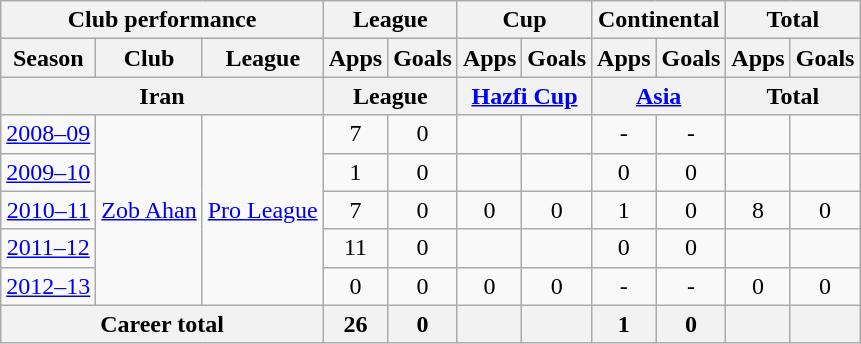<table class="wikitable" style="text-align:center">
<tr>
<th colspan=3>Club performance</th>
<th colspan=2>League</th>
<th colspan=2>Cup</th>
<th colspan=2>Continental</th>
<th colspan=2>Total</th>
</tr>
<tr>
<th>Season</th>
<th>Club</th>
<th>League</th>
<th>Apps</th>
<th>Goals</th>
<th>Apps</th>
<th>Goals</th>
<th>Apps</th>
<th>Goals</th>
<th>Apps</th>
<th>Goals</th>
</tr>
<tr>
<th colspan=3>Iran</th>
<th colspan=2>League</th>
<th colspan=2><a href='#'>Hazfi Cup</a></th>
<th colspan=2><a href='#'>Asia</a></th>
<th colspan=2>Total</th>
</tr>
<tr>
<td><a href='#'>2008–09</a></td>
<td rowspan="5"><a href='#'>Zob Ahan</a></td>
<td rowspan="5"><a href='#'>Pro League</a></td>
<td>7</td>
<td>0</td>
<td></td>
<td></td>
<td>-</td>
<td>-</td>
<td></td>
<td></td>
</tr>
<tr>
<td><a href='#'>2009–10</a></td>
<td>1</td>
<td>0</td>
<td></td>
<td></td>
<td>0</td>
<td>0</td>
<td></td>
<td></td>
</tr>
<tr>
<td><a href='#'>2010–11</a></td>
<td>7</td>
<td>0</td>
<td>0</td>
<td>0</td>
<td>1</td>
<td>0</td>
<td>8</td>
<td>0</td>
</tr>
<tr>
<td><a href='#'>2011–12</a></td>
<td>11</td>
<td>0</td>
<td></td>
<td></td>
<td>0</td>
<td>0</td>
<td></td>
<td></td>
</tr>
<tr>
<td><a href='#'>2012–13</a></td>
<td>0</td>
<td>0</td>
<td>0</td>
<td>0</td>
<td>-</td>
<td>-</td>
<td>0</td>
<td>0</td>
</tr>
<tr>
<th colspan=3>Career total</th>
<th>26</th>
<th>0</th>
<th></th>
<th></th>
<th>1</th>
<th>0</th>
<th></th>
<th></th>
</tr>
</table>
